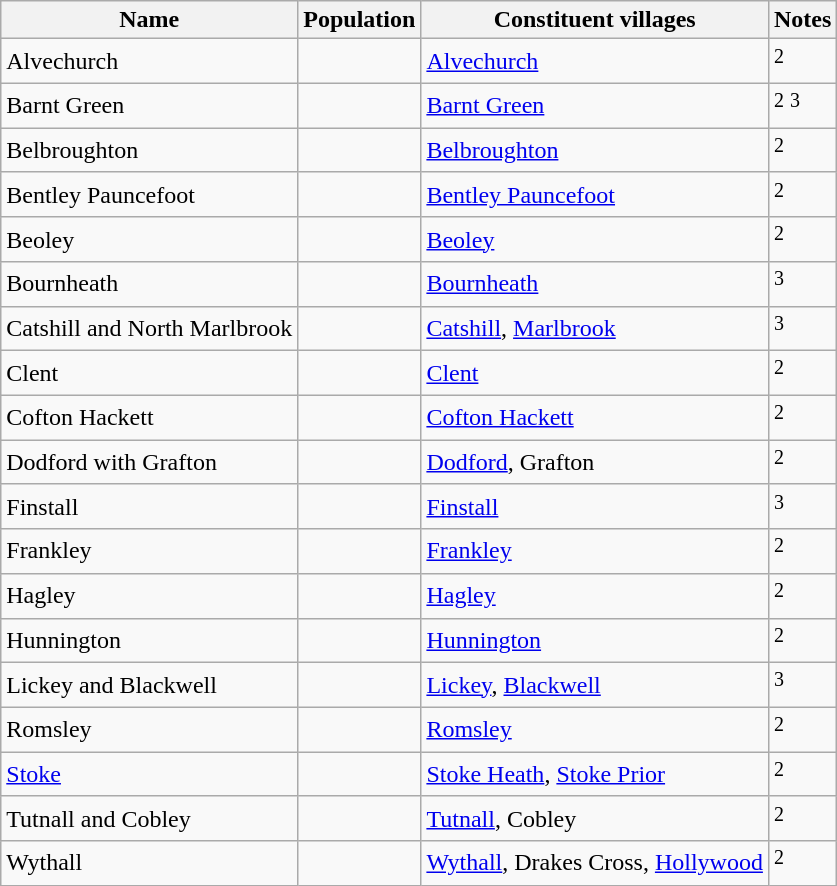<table class="wikitable">
<tr>
<th>Name</th>
<th>Population</th>
<th>Constituent villages</th>
<th>Notes</th>
</tr>
<tr>
<td>Alvechurch</td>
<td></td>
<td><a href='#'>Alvechurch</a></td>
<td><sup>2</sup></td>
</tr>
<tr>
<td>Barnt Green</td>
<td></td>
<td><a href='#'>Barnt Green</a></td>
<td><sup>2</sup> <sup>3</sup></td>
</tr>
<tr>
<td>Belbroughton</td>
<td></td>
<td><a href='#'>Belbroughton</a></td>
<td><sup>2</sup></td>
</tr>
<tr>
<td>Bentley Pauncefoot</td>
<td></td>
<td><a href='#'>Bentley Pauncefoot</a></td>
<td><sup>2</sup></td>
</tr>
<tr>
<td>Beoley</td>
<td></td>
<td><a href='#'>Beoley</a></td>
<td><sup>2</sup></td>
</tr>
<tr>
<td>Bournheath</td>
<td></td>
<td><a href='#'>Bournheath</a></td>
<td><sup>3</sup></td>
</tr>
<tr>
<td>Catshill and North Marlbrook</td>
<td></td>
<td><a href='#'>Catshill</a>, <a href='#'>Marlbrook</a></td>
<td><sup>3</sup></td>
</tr>
<tr>
<td>Clent</td>
<td></td>
<td><a href='#'>Clent</a></td>
<td><sup>2</sup></td>
</tr>
<tr>
<td>Cofton Hackett</td>
<td></td>
<td><a href='#'>Cofton Hackett</a></td>
<td><sup>2</sup></td>
</tr>
<tr>
<td>Dodford with Grafton</td>
<td></td>
<td><a href='#'>Dodford</a>, Grafton</td>
<td><sup>2</sup></td>
</tr>
<tr>
<td>Finstall</td>
<td></td>
<td><a href='#'>Finstall</a></td>
<td><sup>3</sup></td>
</tr>
<tr>
<td>Frankley</td>
<td></td>
<td><a href='#'>Frankley</a></td>
<td><sup>2</sup></td>
</tr>
<tr>
<td>Hagley</td>
<td></td>
<td><a href='#'>Hagley</a></td>
<td><sup>2</sup></td>
</tr>
<tr>
<td>Hunnington</td>
<td></td>
<td><a href='#'>Hunnington</a></td>
<td><sup>2</sup></td>
</tr>
<tr>
<td>Lickey and Blackwell</td>
<td></td>
<td><a href='#'>Lickey</a>, <a href='#'>Blackwell</a></td>
<td><sup>3</sup></td>
</tr>
<tr>
<td>Romsley</td>
<td></td>
<td><a href='#'>Romsley</a></td>
<td><sup>2</sup></td>
</tr>
<tr>
<td><a href='#'>Stoke</a></td>
<td></td>
<td><a href='#'>Stoke Heath</a>, <a href='#'>Stoke Prior</a></td>
<td><sup>2</sup> </td>
</tr>
<tr>
<td>Tutnall and Cobley</td>
<td></td>
<td><a href='#'>Tutnall</a>, Cobley</td>
<td><sup>2</sup></td>
</tr>
<tr>
<td>Wythall</td>
<td></td>
<td><a href='#'>Wythall</a>, Drakes Cross, <a href='#'>Hollywood</a></td>
<td><sup>2</sup></td>
</tr>
</table>
